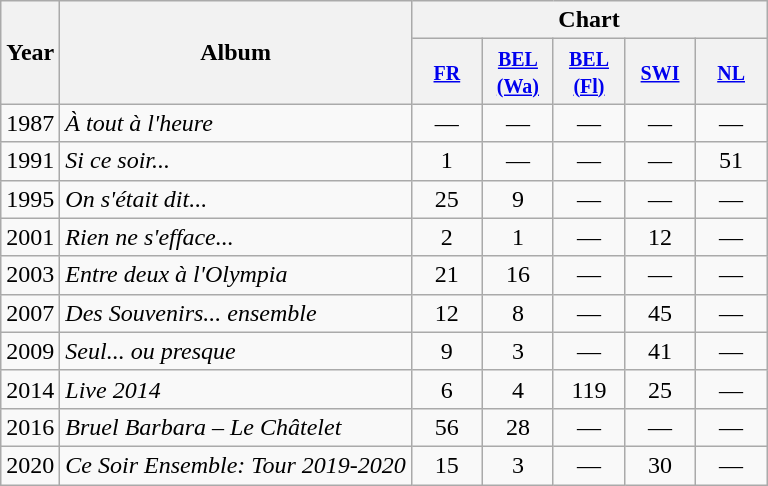<table class="wikitable">
<tr>
<th align="center" rowspan="2">Year</th>
<th align="center" rowspan="2">Album</th>
<th align="center" colspan="5">Chart</th>
</tr>
<tr>
<th width="40"><small><a href='#'>FR</a></small></th>
<th width="40"><small><a href='#'>BEL<br>(Wa)</a></small><br></th>
<th width="40"><small><a href='#'>BEL<br>(Fl)</a></small><br></th>
<th width="40"><small><a href='#'>SWI</a></small></th>
<th width="40"><small><a href='#'>NL</a></small></th>
</tr>
<tr>
<td align="center">1987</td>
<td><em>À tout à l'heure</em></td>
<td align="center">—</td>
<td align="center">—</td>
<td align="center">—</td>
<td align="center">—</td>
<td align="center">—</td>
</tr>
<tr>
<td align="center">1991</td>
<td><em>Si ce soir...</em></td>
<td align="center">1</td>
<td align="center">—</td>
<td align="center">—</td>
<td align="center">—</td>
<td align="center">51</td>
</tr>
<tr>
<td align="center">1995</td>
<td><em>On s'était dit...</em></td>
<td align="center">25</td>
<td align="center">9</td>
<td align="center">—</td>
<td align="center">—</td>
<td align="center">—</td>
</tr>
<tr>
<td align="center">2001</td>
<td><em>Rien ne s'efface...</em></td>
<td align="center">2</td>
<td align="center">1</td>
<td align="center">—</td>
<td align="center">12</td>
<td align="center">—</td>
</tr>
<tr>
<td align="center">2003</td>
<td><em>Entre deux à l'Olympia</em></td>
<td align="center">21</td>
<td align="center">16</td>
<td align="center">—</td>
<td align="center">—</td>
<td align="center">—</td>
</tr>
<tr>
<td align="center">2007</td>
<td><em>Des Souvenirs... ensemble</em></td>
<td align="center">12</td>
<td align="center">8</td>
<td align="center">—</td>
<td align="center">45</td>
<td align="center">—</td>
</tr>
<tr>
<td align="center">2009</td>
<td><em>Seul... ou presque</em></td>
<td align="center">9</td>
<td align="center">3</td>
<td align="center">—</td>
<td align="center">41</td>
<td align="center">—</td>
</tr>
<tr>
<td align="center">2014</td>
<td><em>Live 2014</em></td>
<td align="center">6</td>
<td align="center">4</td>
<td align="center">119</td>
<td align="center">25</td>
<td align="center">—</td>
</tr>
<tr>
<td align="center">2016</td>
<td><em>Bruel Barbara – Le Châtelet</em></td>
<td align="center">56<br></td>
<td align="center">28</td>
<td align="center">—</td>
<td align="center">—</td>
<td align="center">—</td>
</tr>
<tr>
<td align="center">2020</td>
<td><em>Ce Soir Ensemble: Tour 2019-2020</em></td>
<td align="center">15</td>
<td align="center">3</td>
<td align="center">—</td>
<td align="center">30</td>
<td align="center">—</td>
</tr>
</table>
